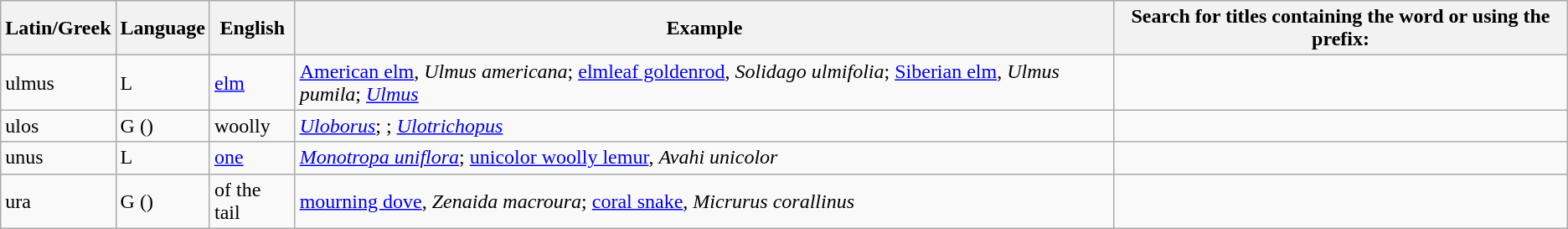<table class="wikitable">
<tr>
<th>Latin/Greek</th>
<th>Language</th>
<th>English</th>
<th>Example</th>
<th>Search for titles containing the word or using the prefix:</th>
</tr>
<tr>
<td>ulmus</td>
<td>L</td>
<td><a href='#'>elm</a></td>
<td><a href='#'>American elm</a>, <em>Ulmus americana</em>; <a href='#'>elmleaf goldenrod</a>, <em>Solidago ulmifolia</em>; <a href='#'>Siberian elm</a>, <em>Ulmus pumila</em>; <em><a href='#'>Ulmus</a></em></td>
<td></td>
</tr>
<tr>
<td>ulos</td>
<td>G  ()</td>
<td>woolly</td>
<td><em><a href='#'>Uloborus</a></em>; ; <em><a href='#'>Ulotrichopus</a></em></td>
<td></td>
</tr>
<tr>
<td>unus</td>
<td>L</td>
<td><a href='#'>one</a></td>
<td><em><a href='#'>Monotropa uniflora</a></em>; <a href='#'>unicolor woolly lemur</a>, <em>Avahi unicolor</em></td>
<td></td>
</tr>
<tr>
<td>ura</td>
<td>G  ()</td>
<td>of the tail</td>
<td><a href='#'>mourning dove</a>, <em>Zenaida macroura</em>; <a href='#'>coral snake</a>, <em>Micrurus corallinus</em></td>
<td></td>
</tr>
</table>
